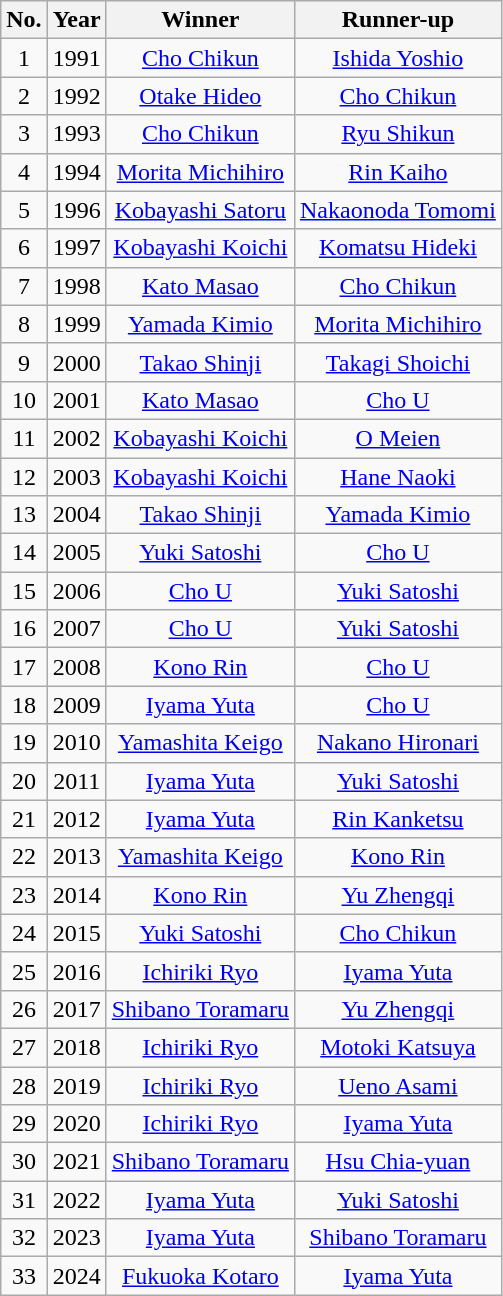<table class="wikitable" style="text-align: center;">
<tr>
<th>No.</th>
<th>Year</th>
<th>Winner</th>
<th>Runner-up</th>
</tr>
<tr>
<td>1</td>
<td>1991</td>
<td><a href='#'>Cho Chikun</a></td>
<td><a href='#'>Ishida Yoshio</a></td>
</tr>
<tr>
<td>2</td>
<td>1992</td>
<td><a href='#'>Otake Hideo</a></td>
<td><a href='#'>Cho Chikun</a></td>
</tr>
<tr>
<td>3</td>
<td>1993</td>
<td><a href='#'>Cho Chikun</a></td>
<td><a href='#'>Ryu Shikun</a></td>
</tr>
<tr>
<td>4</td>
<td>1994</td>
<td><a href='#'>Morita Michihiro</a></td>
<td><a href='#'>Rin Kaiho</a></td>
</tr>
<tr>
<td>5</td>
<td>1996</td>
<td><a href='#'>Kobayashi Satoru</a></td>
<td><a href='#'>Nakaonoda Tomomi</a></td>
</tr>
<tr>
<td>6</td>
<td>1997</td>
<td><a href='#'>Kobayashi Koichi</a></td>
<td><a href='#'>Komatsu Hideki</a></td>
</tr>
<tr>
<td>7</td>
<td>1998</td>
<td><a href='#'>Kato Masao</a></td>
<td><a href='#'>Cho Chikun</a></td>
</tr>
<tr>
<td>8</td>
<td>1999</td>
<td><a href='#'>Yamada Kimio</a></td>
<td><a href='#'>Morita Michihiro</a></td>
</tr>
<tr>
<td>9</td>
<td>2000</td>
<td><a href='#'>Takao Shinji</a></td>
<td><a href='#'>Takagi Shoichi</a></td>
</tr>
<tr>
<td>10</td>
<td>2001</td>
<td><a href='#'>Kato Masao</a></td>
<td><a href='#'>Cho U</a></td>
</tr>
<tr>
<td>11</td>
<td>2002</td>
<td><a href='#'>Kobayashi Koichi</a></td>
<td><a href='#'>O Meien</a></td>
</tr>
<tr>
<td>12</td>
<td>2003</td>
<td><a href='#'>Kobayashi Koichi</a></td>
<td><a href='#'>Hane Naoki</a></td>
</tr>
<tr>
<td>13</td>
<td>2004</td>
<td><a href='#'>Takao Shinji</a></td>
<td><a href='#'>Yamada Kimio</a></td>
</tr>
<tr>
<td>14</td>
<td>2005</td>
<td><a href='#'>Yuki Satoshi</a></td>
<td><a href='#'>Cho U</a></td>
</tr>
<tr>
<td>15</td>
<td>2006</td>
<td><a href='#'>Cho U</a></td>
<td><a href='#'>Yuki Satoshi</a></td>
</tr>
<tr>
<td>16</td>
<td>2007</td>
<td><a href='#'>Cho U</a></td>
<td><a href='#'>Yuki Satoshi</a></td>
</tr>
<tr>
<td>17</td>
<td>2008</td>
<td><a href='#'>Kono Rin</a></td>
<td><a href='#'>Cho U</a></td>
</tr>
<tr>
<td>18</td>
<td>2009</td>
<td><a href='#'>Iyama Yuta</a></td>
<td><a href='#'>Cho U</a></td>
</tr>
<tr>
<td>19</td>
<td>2010</td>
<td><a href='#'>Yamashita Keigo</a></td>
<td><a href='#'>Nakano Hironari</a></td>
</tr>
<tr>
<td>20</td>
<td>2011</td>
<td><a href='#'>Iyama Yuta</a></td>
<td><a href='#'>Yuki Satoshi</a></td>
</tr>
<tr>
<td>21</td>
<td>2012</td>
<td><a href='#'>Iyama Yuta</a></td>
<td><a href='#'>Rin Kanketsu</a></td>
</tr>
<tr>
<td>22</td>
<td>2013</td>
<td><a href='#'>Yamashita Keigo</a></td>
<td><a href='#'>Kono Rin</a></td>
</tr>
<tr>
<td>23</td>
<td>2014</td>
<td><a href='#'>Kono Rin</a></td>
<td><a href='#'>Yu Zhengqi</a></td>
</tr>
<tr>
<td>24</td>
<td>2015</td>
<td><a href='#'>Yuki Satoshi</a></td>
<td><a href='#'>Cho Chikun</a></td>
</tr>
<tr>
<td>25</td>
<td>2016</td>
<td><a href='#'>Ichiriki Ryo</a></td>
<td><a href='#'>Iyama Yuta</a></td>
</tr>
<tr>
<td>26</td>
<td>2017</td>
<td><a href='#'>Shibano Toramaru</a></td>
<td><a href='#'>Yu Zhengqi</a></td>
</tr>
<tr>
<td>27</td>
<td>2018</td>
<td><a href='#'>Ichiriki Ryo</a></td>
<td><a href='#'>Motoki Katsuya</a></td>
</tr>
<tr>
<td>28</td>
<td>2019</td>
<td><a href='#'>Ichiriki Ryo</a></td>
<td><a href='#'>Ueno Asami</a></td>
</tr>
<tr>
<td>29</td>
<td>2020</td>
<td><a href='#'>Ichiriki Ryo</a></td>
<td><a href='#'>Iyama Yuta</a></td>
</tr>
<tr>
<td>30</td>
<td>2021</td>
<td><a href='#'>Shibano Toramaru</a></td>
<td><a href='#'>Hsu Chia-yuan</a></td>
</tr>
<tr>
<td>31</td>
<td>2022</td>
<td><a href='#'>Iyama Yuta</a></td>
<td><a href='#'>Yuki Satoshi</a></td>
</tr>
<tr>
<td>32</td>
<td>2023</td>
<td><a href='#'>Iyama Yuta</a></td>
<td><a href='#'>Shibano Toramaru</a></td>
</tr>
<tr>
<td>33</td>
<td>2024</td>
<td><a href='#'>Fukuoka Kotaro</a></td>
<td><a href='#'>Iyama Yuta</a></td>
</tr>
</table>
